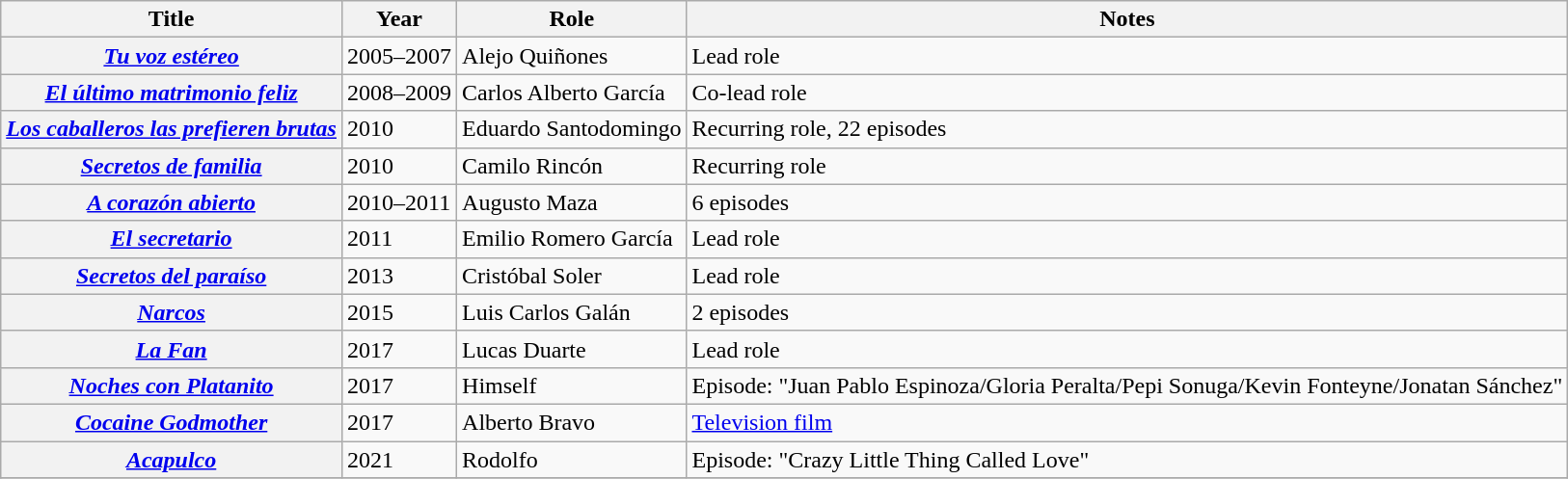<table class="wikitable plainrowheaders sortable">
<tr>
<th scope="col">Title</th>
<th scope="col">Year</th>
<th scope="col">Role</th>
<th scope="col" class="unsortable">Notes</th>
</tr>
<tr>
<th scope=row><em><a href='#'>Tu voz estéreo</a></em></th>
<td>2005–2007</td>
<td>Alejo Quiñones</td>
<td>Lead role</td>
</tr>
<tr>
<th scope=row><em><a href='#'>El último matrimonio feliz</a></em></th>
<td>2008–2009</td>
<td>Carlos Alberto García</td>
<td>Co-lead role</td>
</tr>
<tr>
<th scope=row><em><a href='#'>Los caballeros las prefieren brutas</a></em></th>
<td>2010</td>
<td>Eduardo Santodomingo</td>
<td>Recurring role, 22 episodes</td>
</tr>
<tr>
<th scope=row><em><a href='#'>Secretos de familia</a></em></th>
<td>2010</td>
<td>Camilo Rincón</td>
<td>Recurring role</td>
</tr>
<tr>
<th scope=row><em><a href='#'>A corazón abierto</a></em></th>
<td>2010–2011</td>
<td>Augusto Maza</td>
<td>6 episodes</td>
</tr>
<tr>
<th scope=row><em><a href='#'>El secretario</a></em></th>
<td>2011</td>
<td>Emilio Romero García</td>
<td>Lead role</td>
</tr>
<tr>
<th scope=row><em><a href='#'>Secretos del paraíso</a></em></th>
<td>2013</td>
<td>Cristóbal Soler</td>
<td>Lead role</td>
</tr>
<tr>
<th scope=row><em><a href='#'>Narcos</a></em></th>
<td>2015</td>
<td>Luis Carlos Galán</td>
<td>2 episodes</td>
</tr>
<tr>
<th scope=row><em><a href='#'>La Fan</a></em></th>
<td>2017</td>
<td>Lucas Duarte</td>
<td>Lead role</td>
</tr>
<tr>
<th scope=row><em><a href='#'>Noches con Platanito</a></em></th>
<td>2017</td>
<td>Himself</td>
<td>Episode: "Juan Pablo Espinoza/Gloria Peralta/Pepi Sonuga/Kevin Fonteyne/Jonatan Sánchez"</td>
</tr>
<tr>
<th scope=row><em><a href='#'>Cocaine Godmother</a></em></th>
<td>2017</td>
<td>Alberto Bravo</td>
<td><a href='#'>Television film</a></td>
</tr>
<tr>
<th scope=row><em><a href='#'>Acapulco</a></em></th>
<td>2021</td>
<td>Rodolfo</td>
<td>Episode: "Crazy Little Thing Called Love"</td>
</tr>
<tr>
</tr>
</table>
